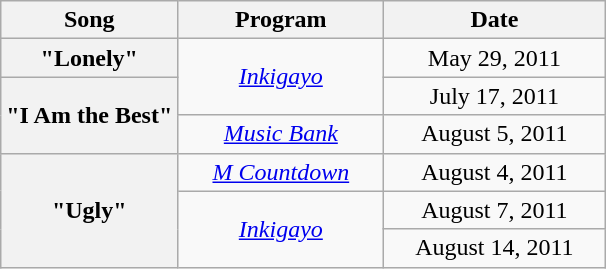<table class="wikitable plainrowheaders" style="text-align:center">
<tr>
<th>Song</th>
<th width="130">Program</th>
<th width="140">Date</th>
</tr>
<tr>
<th scope="row">"Lonely"</th>
<td rowspan="2"><em><a href='#'>Inkigayo</a></em></td>
<td>May 29, 2011</td>
</tr>
<tr>
<th scope="row" rowspan="2">"I Am the Best"</th>
<td>July 17, 2011</td>
</tr>
<tr>
<td><em><a href='#'>Music Bank</a></em></td>
<td>August 5, 2011</td>
</tr>
<tr>
<th scope="row" rowspan="3">"Ugly"</th>
<td><em><a href='#'>M Countdown</a></em></td>
<td>August 4, 2011</td>
</tr>
<tr>
<td rowspan="2"><em><a href='#'>Inkigayo</a></em></td>
<td>August 7, 2011</td>
</tr>
<tr>
<td>August 14, 2011</td>
</tr>
</table>
